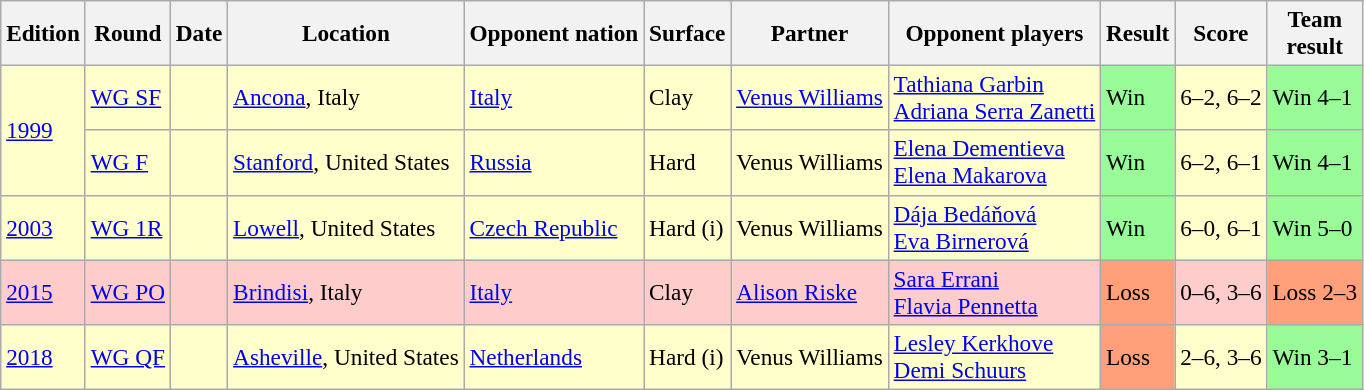<table class="wikitable sortable" style=font-size:97%>
<tr>
<th>Edition</th>
<th>Round</th>
<th>Date</th>
<th>Location</th>
<th>Opponent nation</th>
<th>Surface</th>
<th>Partner</th>
<th>Opponent players</th>
<th>Result</th>
<th class="unsortable">Score</th>
<th>Team<br>result</th>
</tr>
<tr bgcolor=ffffcc>
<td rowspan="2"><a href='#'>1999</a></td>
<td><a href='#'>WG SF</a></td>
<td></td>
<td><a href='#'>Ancona</a>, Italy</td>
<td> <a href='#'>Italy</a></td>
<td>Clay</td>
<td><a href='#'>Venus Williams</a></td>
<td><a href='#'>Tathiana Garbin</a><br><a href='#'>Adriana Serra Zanetti</a></td>
<td bgcolor=98FB98>Win</td>
<td>6–2, 6–2</td>
<td bgcolor=98FB98>Win 4–1</td>
</tr>
<tr bgcolor=ffffcc>
<td><a href='#'>WG F</a></td>
<td></td>
<td><a href='#'>Stanford</a>, United States</td>
<td> <a href='#'>Russia</a></td>
<td>Hard</td>
<td>Venus Williams</td>
<td><a href='#'>Elena Dementieva</a><br><a href='#'>Elena Makarova</a></td>
<td bgcolor=98FB98>Win</td>
<td>6–2, 6–1</td>
<td bgcolor=98FB98>Win 4–1</td>
</tr>
<tr bgcolor=ffffcc>
<td><a href='#'>2003</a></td>
<td><a href='#'>WG 1R</a></td>
<td></td>
<td><a href='#'>Lowell</a>, United States</td>
<td> <a href='#'>Czech Republic</a></td>
<td>Hard (i)</td>
<td>Venus Williams</td>
<td><a href='#'>Dája Bedáňová</a><br><a href='#'>Eva Birnerová</a></td>
<td bgcolor=98FB98>Win</td>
<td>6–0, 6–1</td>
<td bgcolor=98FB98>Win 5–0</td>
</tr>
<tr bgcolor=ffcccc>
<td><a href='#'>2015</a></td>
<td><a href='#'>WG PO</a></td>
<td></td>
<td><a href='#'>Brindisi</a>, Italy</td>
<td> <a href='#'>Italy</a></td>
<td>Clay</td>
<td><a href='#'>Alison Riske</a></td>
<td><a href='#'>Sara Errani</a><br><a href='#'>Flavia Pennetta</a></td>
<td bgcolor=ffa07a>Loss</td>
<td>0–6, 3–6</td>
<td bgcolor=ffa07a>Loss 2–3</td>
</tr>
<tr bgcolor=ffffcc>
<td><a href='#'>2018</a></td>
<td><a href='#'>WG QF</a></td>
<td></td>
<td><a href='#'>Asheville</a>, United States</td>
<td> <a href='#'>Netherlands</a></td>
<td>Hard (i)</td>
<td>Venus Williams</td>
<td><a href='#'>Lesley Kerkhove</a><br><a href='#'>Demi Schuurs</a></td>
<td bgcolor=ffa07a>Loss</td>
<td>2–6, 3–6</td>
<td bgcolor=98FB98>Win 3–1</td>
</tr>
</table>
